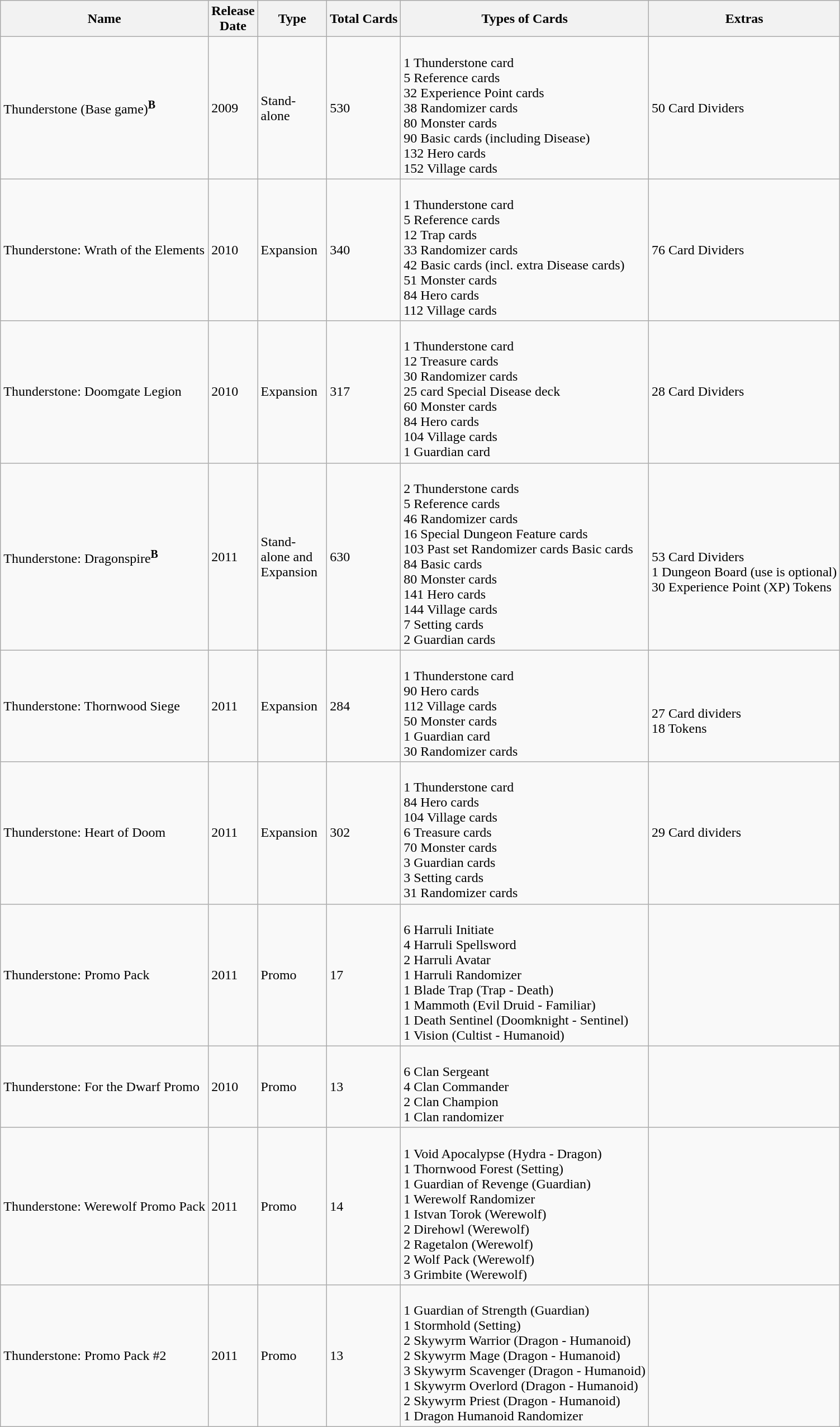<table class="wikitable sortable">
<tr>
<th>Name</th>
<th>Release<br>Date</th>
<th width="75px">Type</th>
<th>Total Cards</th>
<th>Types of Cards</th>
<th>Extras</th>
</tr>
<tr>
<td>Thunderstone (Base game)<sup><strong>B</strong></sup></td>
<td>2009</td>
<td>Stand-alone</td>
<td>530</td>
<td><br>1 Thunderstone card<br>
5 Reference cards<br>
32 Experience Point cards<br>
38 Randomizer cards<br>
80 Monster cards<br>
90 Basic cards (including Disease)<br>
132 Hero cards<br>
152 Village cards</td>
<td>50 Card Dividers</td>
</tr>
<tr>
<td>Thunderstone: Wrath of the Elements</td>
<td>2010</td>
<td>Expansion</td>
<td>340</td>
<td><br>1 Thunderstone card<br>
5 Reference cards<br>
12 Trap cards<br>
33 Randomizer cards<br>
42 Basic cards (incl. extra Disease cards)<br>
51 Monster cards<br>
84 Hero cards<br>
112 Village cards</td>
<td>76 Card Dividers</td>
</tr>
<tr>
<td>Thunderstone: Doomgate Legion</td>
<td>2010</td>
<td>Expansion</td>
<td>317</td>
<td><br>1 Thunderstone card<br>
12 Treasure cards<br>
30 Randomizer cards<br>
25 card Special Disease deck<br>
60 Monster cards<br>
84 Hero cards<br>
104 Village cards<br>
1 Guardian card</td>
<td>28 Card Dividers</td>
</tr>
<tr>
<td>Thunderstone: Dragonspire<sup><strong>B</strong></sup></td>
<td>2011</td>
<td>Stand-alone and Expansion</td>
<td>630</td>
<td><br>2 Thunderstone cards<br>
5 Reference cards<br>
46 Randomizer cards<br>
16 Special Dungeon Feature cards<br>
103 Past set Randomizer cards Basic cards<br>
84 Basic cards<br>
80 Monster cards<br>
141 Hero cards<br>
144 Village cards<br>
7 Setting cards<br>
2 Guardian cards</td>
<td><br><br>53 Card Dividers<br>
1 Dungeon Board (use is optional)<br>
30 Experience Point (XP) Tokens</td>
</tr>
<tr>
<td>Thunderstone: Thornwood Siege</td>
<td>2011</td>
<td>Expansion</td>
<td>284</td>
<td><br>1 Thunderstone card<br>
90 Hero cards<br>
112 Village cards<br>
50 Monster cards<br>
1 Guardian card<br>
30 Randomizer cards</td>
<td><br><br>27 Card dividers<br>
18 Tokens</td>
</tr>
<tr>
<td>Thunderstone: Heart of Doom</td>
<td>2011</td>
<td>Expansion</td>
<td>302</td>
<td><br>1 Thunderstone card<br>
84 Hero cards<br>
104 Village cards<br>
6 Treasure cards<br>
70 Monster cards<br>
3 Guardian cards<br>
3 Setting cards<br>
31 Randomizer cards</td>
<td>29 Card dividers</td>
</tr>
<tr>
<td>Thunderstone: Promo Pack</td>
<td>2011</td>
<td>Promo</td>
<td>17</td>
<td><br>6 Harruli Initiate<br>
4 Harruli Spellsword<br>
2 Harruli Avatar<br>
1 Harruli Randomizer <br>
1 Blade Trap (Trap - Death)<br>
1 Mammoth (Evil Druid - Familiar)<br>
1 Death Sentinel (Doomknight - Sentinel)<br>
1 Vision (Cultist - Humanoid)<br></td>
<td></td>
</tr>
<tr>
<td>Thunderstone: For the Dwarf Promo</td>
<td>2010</td>
<td>Promo</td>
<td>13</td>
<td><br>6 Clan Sergeant<br>
4 Clan Commander<br>
2 Clan Champion<br>
1 Clan randomizer<br></td>
<td></td>
</tr>
<tr>
<td>Thunderstone: Werewolf Promo Pack</td>
<td>2011</td>
<td>Promo</td>
<td>14</td>
<td><br>1 Void Apocalypse (Hydra - Dragon)<br>
1 Thornwood Forest (Setting)<br>
1 Guardian of Revenge (Guardian)<br>
1 Werewolf Randomizer<br>
1 Istvan Torok (Werewolf)<br>
2 Direhowl (Werewolf)<br>
2 Ragetalon (Werewolf)<br>
2 Wolf Pack (Werewolf)<br>
3 Grimbite (Werewolf)<br></td>
<td></td>
</tr>
<tr>
<td>Thunderstone: Promo Pack #2</td>
<td>2011</td>
<td>Promo</td>
<td>13</td>
<td><br>1 Guardian of Strength (Guardian)<br>
1 Stormhold (Setting)<br>
2 Skywyrm Warrior (Dragon - Humanoid)<br>
2 Skywyrm Mage (Dragon - Humanoid)<br>
3 Skywyrm Scavenger (Dragon - Humanoid)<br>
1 Skywyrm Overlord (Dragon - Humanoid)<br>
2 Skywyrm Priest (Dragon - Humanoid)<br>
1 Dragon Humanoid Randomizer<br></td>
<td></td>
</tr>
</table>
